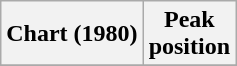<table class="wikitable sortable plainrowheaders" style="text-align:center">
<tr>
<th>Chart (1980)</th>
<th>Peak<br>position</th>
</tr>
<tr>
</tr>
</table>
